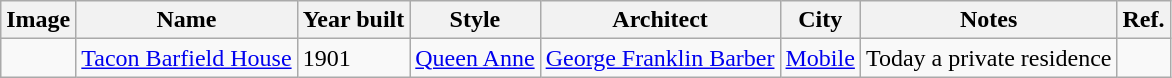<table class="wikitable sortable">
<tr>
<th>Image</th>
<th>Name</th>
<th>Year built</th>
<th>Style</th>
<th>Architect</th>
<th>City</th>
<th>Notes</th>
<th>Ref.</th>
</tr>
<tr>
<td></td>
<td><a href='#'>Tacon Barfield House</a></td>
<td>1901</td>
<td><a href='#'>Queen Anne</a></td>
<td><a href='#'>George Franklin Barber</a></td>
<td><a href='#'>Mobile</a></td>
<td>Today a private residence</td>
<td></td>
</tr>
</table>
